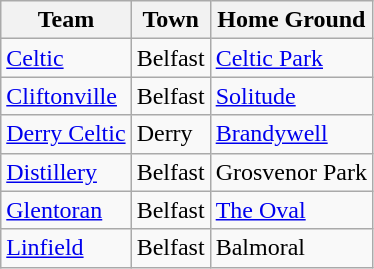<table class="wikitable sortable">
<tr>
<th>Team</th>
<th>Town</th>
<th>Home Ground</th>
</tr>
<tr>
<td><a href='#'>Celtic</a></td>
<td>Belfast</td>
<td><a href='#'>Celtic Park</a></td>
</tr>
<tr>
<td><a href='#'>Cliftonville</a></td>
<td>Belfast</td>
<td><a href='#'>Solitude</a></td>
</tr>
<tr>
<td><a href='#'>Derry Celtic</a></td>
<td>Derry</td>
<td><a href='#'>Brandywell</a></td>
</tr>
<tr>
<td><a href='#'>Distillery</a></td>
<td>Belfast</td>
<td>Grosvenor Park</td>
</tr>
<tr>
<td><a href='#'>Glentoran</a></td>
<td>Belfast</td>
<td><a href='#'>The Oval</a></td>
</tr>
<tr>
<td><a href='#'>Linfield</a></td>
<td>Belfast</td>
<td>Balmoral</td>
</tr>
</table>
